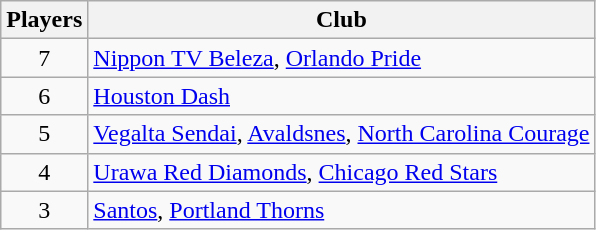<table class="wikitable">
<tr>
<th>Players</th>
<th>Club</th>
</tr>
<tr>
<td align="center">7</td>
<td> <a href='#'>Nippon TV Beleza</a>,  <a href='#'>Orlando Pride</a></td>
</tr>
<tr>
<td align="center">6</td>
<td> <a href='#'>Houston Dash</a></td>
</tr>
<tr>
<td align="center">5</td>
<td> <a href='#'>Vegalta Sendai</a>,  <a href='#'>Avaldsnes</a>,  <a href='#'>North Carolina Courage</a></td>
</tr>
<tr>
<td align="center">4</td>
<td> <a href='#'>Urawa Red Diamonds</a>,  <a href='#'>Chicago Red Stars</a></td>
</tr>
<tr>
<td align="center">3</td>
<td> <a href='#'>Santos</a>,  <a href='#'>Portland Thorns</a></td>
</tr>
</table>
